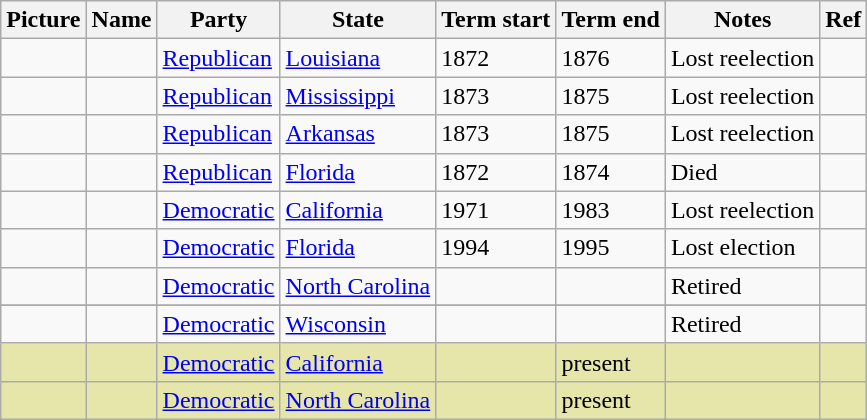<table class="wikitable sortable">
<tr>
<th>Picture</th>
<th>Name</th>
<th>Party</th>
<th>State</th>
<th>Term start</th>
<th>Term end</th>
<th>Notes</th>
<th>Ref</th>
</tr>
<tr>
<td></td>
<td><br></td>
<td><a href='#'>Republican</a></td>
<td><a href='#'>Louisiana</a></td>
<td>1872</td>
<td>1876</td>
<td>Lost reelection</td>
<td></td>
</tr>
<tr>
<td></td>
<td><br></td>
<td><a href='#'>Republican</a></td>
<td><a href='#'>Mississippi</a></td>
<td>1873</td>
<td>1875</td>
<td>Lost reelection</td>
<td></td>
</tr>
<tr>
<td></td>
<td><br></td>
<td><a href='#'>Republican</a></td>
<td><a href='#'>Arkansas</a></td>
<td>1873</td>
<td>1875</td>
<td>Lost reelection</td>
<td></td>
</tr>
<tr>
<td></td>
<td><br></td>
<td><a href='#'>Republican</a></td>
<td><a href='#'>Florida</a></td>
<td>1872</td>
<td>1874</td>
<td>Died</td>
<td></td>
</tr>
<tr>
<td></td>
<td><br></td>
<td><a href='#'>Democratic</a></td>
<td><a href='#'>California</a></td>
<td>1971</td>
<td>1983</td>
<td>Lost reelection</td>
<td></td>
</tr>
<tr>
<td></td>
<td><br></td>
<td><a href='#'>Democratic</a></td>
<td><a href='#'>Florida</a></td>
<td>1994</td>
<td>1995</td>
<td>Lost election</td>
<td></td>
</tr>
<tr>
<td></td>
<td><br></td>
<td><a href='#'>Democratic</a></td>
<td><a href='#'>North Carolina</a></td>
<td></td>
<td></td>
<td>Retired</td>
<td></td>
</tr>
<tr>
</tr>
<tr>
<td></td>
<td><br></td>
<td><a href='#'>Democratic</a></td>
<td><a href='#'>Wisconsin</a></td>
<td></td>
<td></td>
<td>Retired</td>
<td></td>
</tr>
<tr style="background:#e6e6aa;">
<td></td>
<td><br></td>
<td><a href='#'>Democratic</a></td>
<td><a href='#'>California</a></td>
<td></td>
<td>present</td>
<td></td>
<td></td>
</tr>
<tr style="background:#e6e6aa;">
<td></td>
<td><br></td>
<td><a href='#'>Democratic</a></td>
<td><a href='#'>North Carolina</a></td>
<td></td>
<td>present</td>
<td></td>
<td></td>
</tr>
</table>
